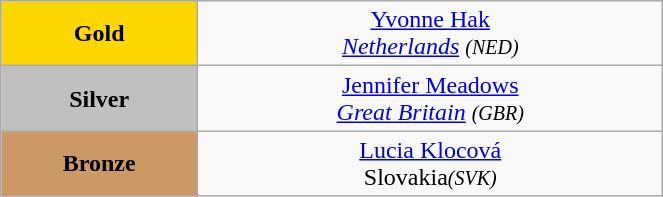<table class="wikitable" style=" text-align:center; " width="35%">
<tr>
<td bgcolor="gold"><strong>Gold</strong></td>
<td> <a href='#'>Yvonne Hak</a><br><em><a href='#'>Netherlands</a> <small>(NED)</small></em></td>
</tr>
<tr>
<td bgcolor="silver"><strong>Silver</strong></td>
<td> <a href='#'>Jennifer Meadows</a><br><em><a href='#'>Great Britain</a> <small>(GBR)</small></em></td>
</tr>
<tr>
<td bgcolor="CC9966"><strong>Bronze</strong></td>
<td> <a href='#'>Lucia Klocová</a><em><br></em>Slovakia<em><small>(SVK)</small></em></td>
</tr>
</table>
